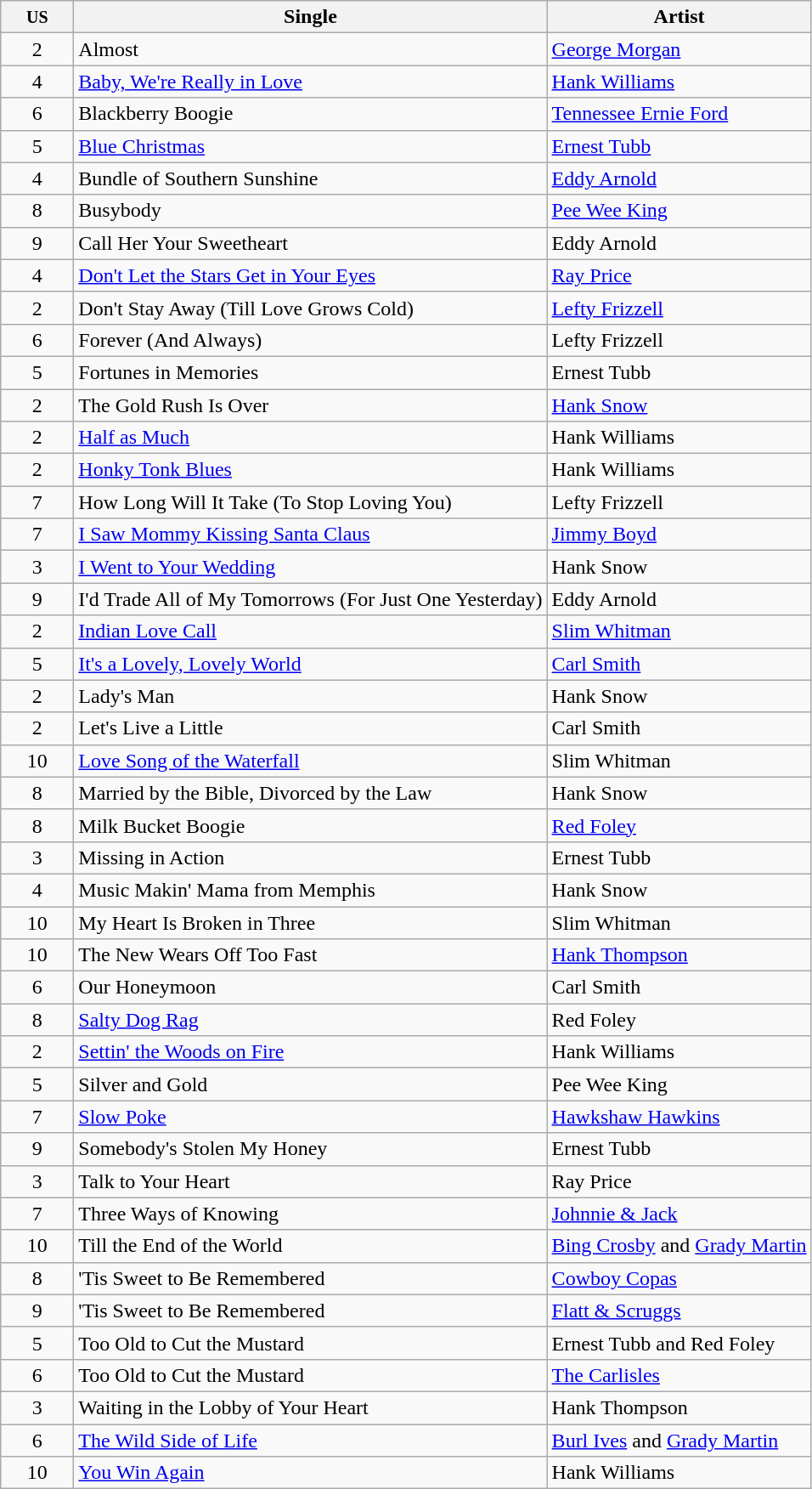<table class="wikitable sortable">
<tr>
<th width="50"><small>US</small></th>
<th>Single</th>
<th>Artist</th>
</tr>
<tr>
<td align="center">2</td>
<td>Almost</td>
<td><a href='#'>George Morgan</a></td>
</tr>
<tr>
<td align="center">4</td>
<td><a href='#'>Baby, We're Really in Love</a></td>
<td><a href='#'>Hank Williams</a></td>
</tr>
<tr>
<td align="center">6</td>
<td>Blackberry Boogie</td>
<td><a href='#'>Tennessee Ernie Ford</a></td>
</tr>
<tr>
<td align="center">5</td>
<td><a href='#'>Blue Christmas</a></td>
<td><a href='#'>Ernest Tubb</a></td>
</tr>
<tr>
<td align="center">4</td>
<td>Bundle of Southern Sunshine</td>
<td><a href='#'>Eddy Arnold</a></td>
</tr>
<tr>
<td align="center">8</td>
<td>Busybody</td>
<td><a href='#'>Pee Wee King</a></td>
</tr>
<tr>
<td align="center">9</td>
<td>Call Her Your Sweetheart</td>
<td>Eddy Arnold</td>
</tr>
<tr>
<td align="center">4</td>
<td><a href='#'>Don't Let the Stars Get in Your Eyes</a></td>
<td><a href='#'>Ray Price</a></td>
</tr>
<tr>
<td align="center">2</td>
<td>Don't Stay Away (Till Love Grows Cold)</td>
<td><a href='#'>Lefty Frizzell</a></td>
</tr>
<tr>
<td align="center">6</td>
<td>Forever (And Always)</td>
<td>Lefty Frizzell</td>
</tr>
<tr>
<td align="center">5</td>
<td>Fortunes in Memories</td>
<td>Ernest Tubb</td>
</tr>
<tr>
<td align="center">2</td>
<td>The Gold Rush Is Over</td>
<td><a href='#'>Hank Snow</a></td>
</tr>
<tr>
<td align="center">2</td>
<td><a href='#'>Half as Much</a></td>
<td>Hank Williams</td>
</tr>
<tr>
<td align="center">2</td>
<td><a href='#'>Honky Tonk Blues</a></td>
<td>Hank Williams</td>
</tr>
<tr>
<td align="center">7</td>
<td>How Long Will It Take (To Stop Loving You)</td>
<td>Lefty Frizzell</td>
</tr>
<tr>
<td align="center">7</td>
<td><a href='#'>I Saw Mommy Kissing Santa Claus</a></td>
<td><a href='#'>Jimmy Boyd</a></td>
</tr>
<tr>
<td align="center">3</td>
<td><a href='#'>I Went to Your Wedding</a></td>
<td>Hank Snow</td>
</tr>
<tr>
<td align="center">9</td>
<td>I'd Trade All of My Tomorrows (For Just One Yesterday)</td>
<td>Eddy Arnold</td>
</tr>
<tr>
<td align="center">2</td>
<td><a href='#'>Indian Love Call</a></td>
<td><a href='#'>Slim Whitman</a></td>
</tr>
<tr>
<td align="center">5</td>
<td><a href='#'>It's a Lovely, Lovely World</a></td>
<td><a href='#'>Carl Smith</a></td>
</tr>
<tr>
<td align="center">2</td>
<td>Lady's Man</td>
<td>Hank Snow</td>
</tr>
<tr>
<td align="center">2</td>
<td>Let's Live a Little</td>
<td>Carl Smith</td>
</tr>
<tr>
<td align="center">10</td>
<td><a href='#'>Love Song of the Waterfall</a></td>
<td>Slim Whitman</td>
</tr>
<tr>
<td align="center">8</td>
<td>Married by the Bible, Divorced by the Law</td>
<td>Hank Snow</td>
</tr>
<tr>
<td align="center">8</td>
<td>Milk Bucket Boogie</td>
<td><a href='#'>Red Foley</a></td>
</tr>
<tr>
<td align="center">3</td>
<td>Missing in Action</td>
<td>Ernest Tubb</td>
</tr>
<tr>
<td align="center">4</td>
<td>Music Makin' Mama from Memphis</td>
<td>Hank Snow</td>
</tr>
<tr>
<td align="center">10</td>
<td>My Heart Is Broken in Three</td>
<td>Slim Whitman</td>
</tr>
<tr>
<td align="center">10</td>
<td>The New Wears Off Too Fast</td>
<td><a href='#'>Hank Thompson</a></td>
</tr>
<tr>
<td align="center">6</td>
<td>Our Honeymoon</td>
<td>Carl Smith</td>
</tr>
<tr>
<td align="center">8</td>
<td><a href='#'>Salty Dog Rag</a></td>
<td>Red Foley</td>
</tr>
<tr>
<td align="center">2</td>
<td><a href='#'>Settin' the Woods on Fire</a></td>
<td>Hank Williams</td>
</tr>
<tr>
<td align="center">5</td>
<td>Silver and Gold</td>
<td>Pee Wee King</td>
</tr>
<tr>
<td align="center">7</td>
<td><a href='#'>Slow Poke</a></td>
<td><a href='#'>Hawkshaw Hawkins</a></td>
</tr>
<tr>
<td align="center">9</td>
<td>Somebody's Stolen My Honey</td>
<td>Ernest Tubb</td>
</tr>
<tr>
<td align="center">3</td>
<td>Talk to Your Heart</td>
<td>Ray Price</td>
</tr>
<tr>
<td align="center">7</td>
<td>Three Ways of Knowing</td>
<td><a href='#'>Johnnie & Jack</a></td>
</tr>
<tr>
<td align="center">10</td>
<td>Till the End of the World</td>
<td><a href='#'>Bing Crosby</a> and <a href='#'>Grady Martin</a></td>
</tr>
<tr>
<td align="center">8</td>
<td>'Tis Sweet to Be Remembered</td>
<td><a href='#'>Cowboy Copas</a></td>
</tr>
<tr>
<td align="center">9</td>
<td>'Tis Sweet to Be Remembered</td>
<td><a href='#'>Flatt & Scruggs</a></td>
</tr>
<tr>
<td align="center">5</td>
<td>Too Old to Cut the Mustard</td>
<td>Ernest Tubb and Red Foley</td>
</tr>
<tr>
<td align="center">6</td>
<td>Too Old to Cut the Mustard</td>
<td><a href='#'>The Carlisles</a></td>
</tr>
<tr>
<td align="center">3</td>
<td>Waiting in the Lobby of Your Heart</td>
<td>Hank Thompson</td>
</tr>
<tr>
<td align="center">6</td>
<td><a href='#'>The Wild Side of Life</a></td>
<td><a href='#'>Burl Ives</a> and <a href='#'>Grady Martin</a></td>
</tr>
<tr>
<td align="center">10</td>
<td><a href='#'>You Win Again</a></td>
<td>Hank Williams</td>
</tr>
</table>
